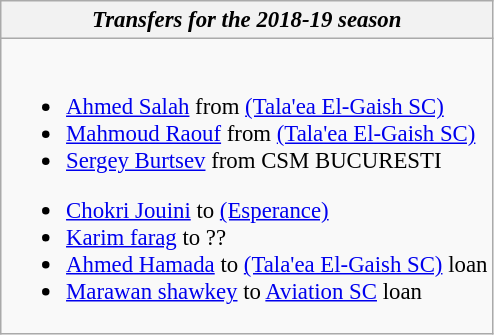<table class="wikitable collapsible collapsed" style="font-size:95%;">
<tr>
<th><em>Transfers for the 2018-19 season</em></th>
</tr>
<tr>
<td><br>
<ul><li> <a href='#'>Ahmed Salah</a> from <a href='#'>(Tala'ea El-Gaish SC)</a></li><li> <a href='#'>Mahmoud Raouf</a> from <a href='#'>(Tala'ea El-Gaish SC)</a></li><li> <a href='#'>Sergey Burtsev</a> from  CSM BUCURESTI</li></ul><ul><li> <a href='#'>Chokri Jouini</a> to <a href='#'>(Esperance)</a></li><li> <a href='#'>Karim farag</a> to ??</li><li> <a href='#'>Ahmed Hamada</a> to <a href='#'>(Tala'ea El-Gaish SC)</a> loan</li><li> <a href='#'>Marawan shawkey</a> to <a href='#'>Aviation SC</a> loan</li></ul></td>
</tr>
</table>
